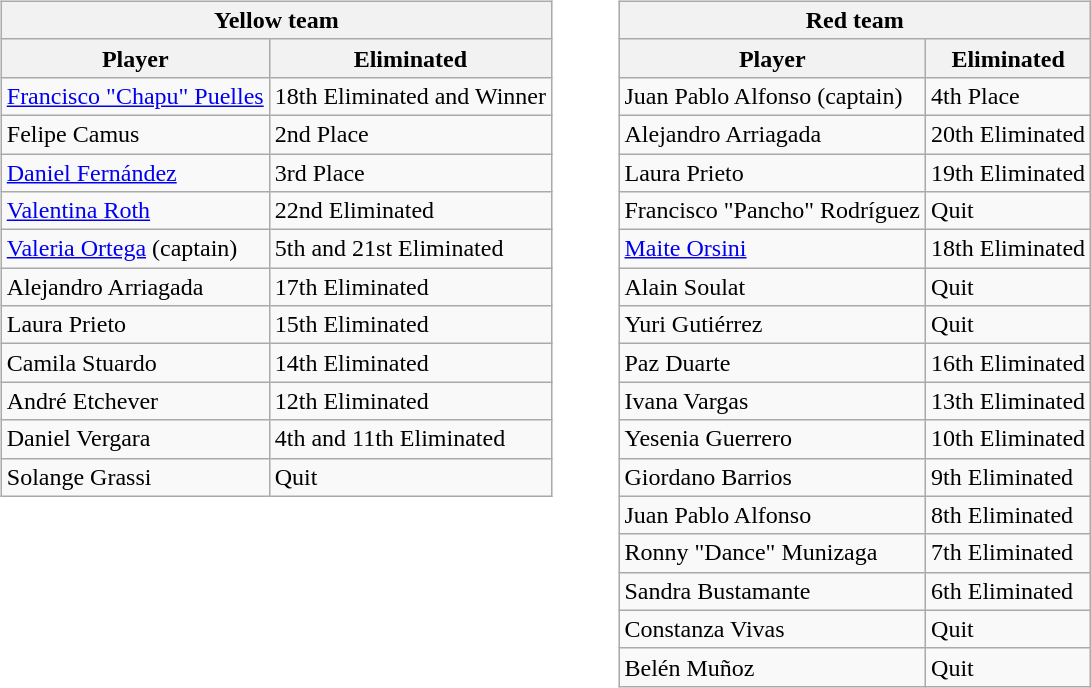<table>
<tr>
<td valign="top"><br><table class="wikitable">
<tr>
<th colspan=2>Yellow team</th>
</tr>
<tr>
<th>Player</th>
<th>Eliminated</th>
</tr>
<tr>
<td> <a href='#'>Francisco "Chapu" Puelles</a></td>
<td>18th Eliminated and Winner</td>
</tr>
<tr>
<td> Felipe Camus</td>
<td>2nd Place</td>
</tr>
<tr>
<td> <a href='#'>Daniel Fernández</a></td>
<td>3rd Place</td>
</tr>
<tr>
<td> <a href='#'>Valentina Roth</a></td>
<td>22nd Eliminated</td>
</tr>
<tr>
<td> <a href='#'>Valeria Ortega</a> (captain)</td>
<td>5th and 21st Eliminated</td>
</tr>
<tr>
<td> Alejandro Arriagada</td>
<td>17th Eliminated</td>
</tr>
<tr>
<td> Laura Prieto</td>
<td>15th Eliminated</td>
</tr>
<tr>
<td> Camila Stuardo</td>
<td>14th Eliminated</td>
</tr>
<tr>
<td> André Etchever</td>
<td>12th Eliminated</td>
</tr>
<tr>
<td> Daniel Vergara</td>
<td>4th and 11th Eliminated</td>
</tr>
<tr>
<td> Solange Grassi</td>
<td>Quit</td>
</tr>
</table>
</td>
<td width="20em"> </td>
<td valign="top"><br><table class="wikitable">
<tr>
<th colspan=2>Red team</th>
</tr>
<tr>
<th>Player</th>
<th>Eliminated</th>
</tr>
<tr>
<td> Juan Pablo Alfonso (captain)</td>
<td>4th Place</td>
</tr>
<tr>
<td> Alejandro Arriagada</td>
<td>20th Eliminated</td>
</tr>
<tr>
<td> Laura Prieto</td>
<td>19th Eliminated</td>
</tr>
<tr>
<td> Francisco "Pancho" Rodríguez</td>
<td>Quit</td>
</tr>
<tr>
<td> <a href='#'>Maite Orsini</a></td>
<td>18th Eliminated</td>
</tr>
<tr>
<td> Alain Soulat</td>
<td>Quit</td>
</tr>
<tr>
<td> Yuri Gutiérrez</td>
<td>Quit</td>
</tr>
<tr>
<td> Paz Duarte</td>
<td>16th Eliminated</td>
</tr>
<tr>
<td> Ivana Vargas</td>
<td>13th Eliminated</td>
</tr>
<tr>
<td> Yesenia Guerrero</td>
<td>10th Eliminated</td>
</tr>
<tr>
<td> Giordano Barrios</td>
<td>9th Eliminated</td>
</tr>
<tr>
<td> Juan Pablo Alfonso</td>
<td>8th Eliminated</td>
</tr>
<tr>
<td> Ronny "Dance" Munizaga</td>
<td>7th Eliminated</td>
</tr>
<tr>
<td> Sandra Bustamante</td>
<td>6th Eliminated</td>
</tr>
<tr>
<td> Constanza Vivas</td>
<td>Quit</td>
</tr>
<tr>
<td> Belén Muñoz</td>
<td>Quit</td>
</tr>
</table>
</td>
</tr>
</table>
